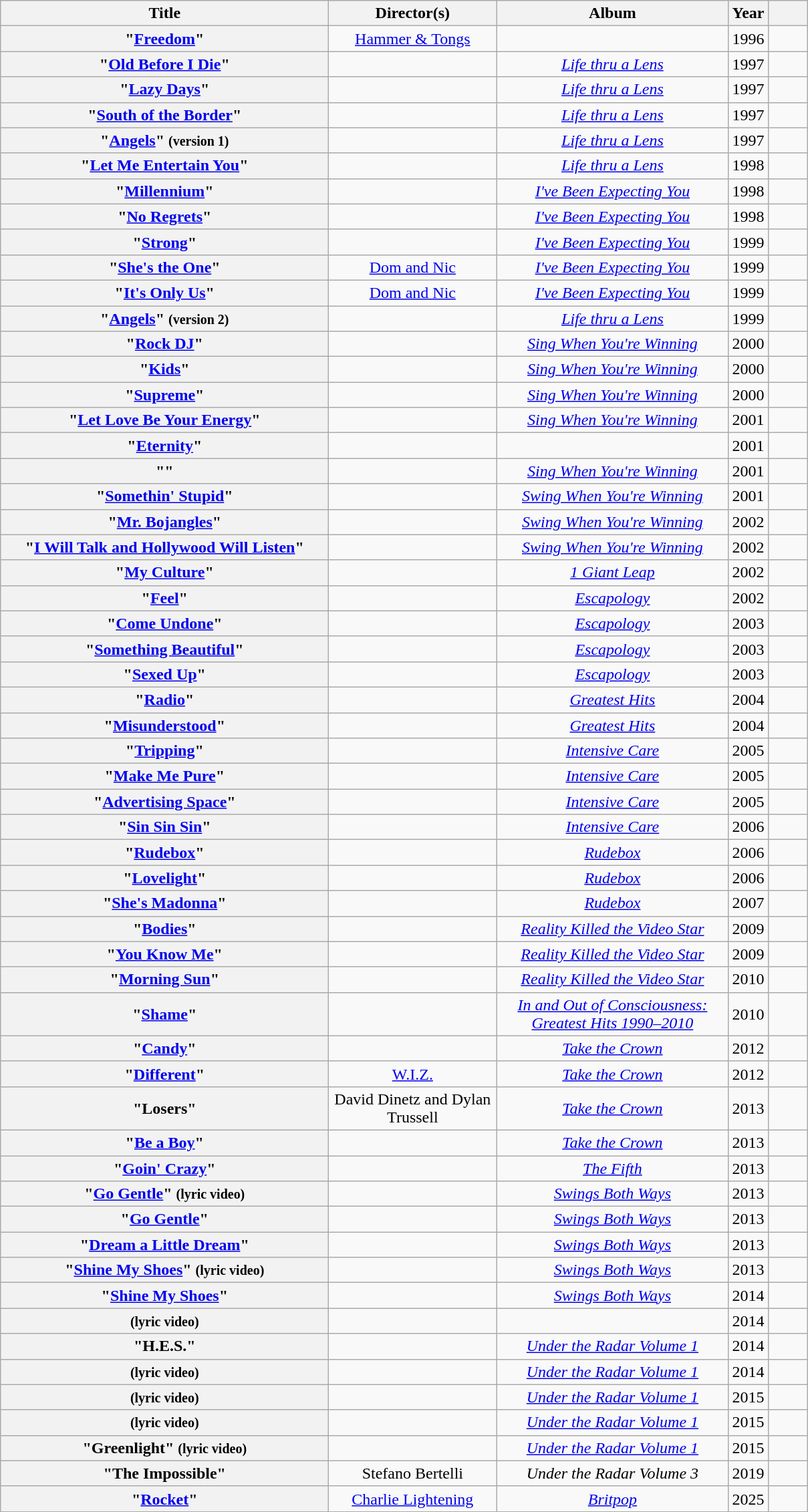<table class="wikitable sortable plainrowheaders" style="text-align: center;">
<tr>
<th scope="col" style="width:20em;">Title</th>
<th scope="col" style="width:10em;">Director(s)</th>
<th scope="col" style="width:14em;">Album</th>
<th scope="col" style="width:2em;">Year</th>
<th scope="col" style="width:2em;" class="unsortable"></th>
</tr>
<tr>
<th scope="row">"<a href='#'>Freedom</a>"</th>
<td><a href='#'>Hammer & Tongs</a></td>
<td></td>
<td>1996</td>
<td></td>
</tr>
<tr>
<th scope="row">"<a href='#'>Old Before I Die</a>"</th>
<td></td>
<td><em><a href='#'>Life thru a Lens</a></em></td>
<td>1997</td>
<td></td>
</tr>
<tr>
<th scope="row">"<a href='#'>Lazy Days</a>"</th>
<td></td>
<td><em><a href='#'>Life thru a Lens</a></em></td>
<td>1997</td>
<td></td>
</tr>
<tr>
<th scope="row">"<a href='#'>South of the Border</a>"</th>
<td></td>
<td><em><a href='#'>Life thru a Lens</a></em></td>
<td>1997</td>
<td></td>
</tr>
<tr>
<th scope="row">"<a href='#'>Angels</a>" <small> (version 1) </small></th>
<td></td>
<td><em><a href='#'>Life thru a Lens</a></em></td>
<td>1997</td>
<td></td>
</tr>
<tr>
<th scope="row">"<a href='#'>Let Me Entertain You</a>"</th>
<td></td>
<td><em><a href='#'>Life thru a Lens</a></em></td>
<td>1998</td>
<td></td>
</tr>
<tr>
<th scope="row">"<a href='#'>Millennium</a>"</th>
<td></td>
<td><em><a href='#'>I've Been Expecting You</a></em></td>
<td>1998</td>
<td></td>
</tr>
<tr>
<th scope="row">"<a href='#'>No Regrets</a>"</th>
<td></td>
<td><em><a href='#'>I've Been Expecting You</a></em></td>
<td>1998</td>
<td></td>
</tr>
<tr>
<th scope="row">"<a href='#'>Strong</a>"</th>
<td></td>
<td><em><a href='#'>I've Been Expecting You</a></em></td>
<td>1999</td>
<td></td>
</tr>
<tr>
<th scope="row">"<a href='#'>She's the One</a>"</th>
<td><a href='#'>Dom and Nic</a></td>
<td><em><a href='#'>I've Been Expecting You</a></em></td>
<td>1999</td>
<td></td>
</tr>
<tr>
<th scope="row">"<a href='#'>It's Only Us</a>"</th>
<td><a href='#'>Dom and Nic</a></td>
<td><em><a href='#'>I've Been Expecting You</a></em></td>
<td>1999</td>
<td></td>
</tr>
<tr>
<th scope="row">"<a href='#'>Angels</a>" <small> (version 2) </small></th>
<td></td>
<td><em><a href='#'>Life thru a Lens</a></em></td>
<td>1999</td>
<td></td>
</tr>
<tr>
<th scope="row">"<a href='#'>Rock DJ</a>"</th>
<td></td>
<td><em><a href='#'>Sing When You're Winning</a></em></td>
<td>2000</td>
<td></td>
</tr>
<tr>
<th scope="row">"<a href='#'>Kids</a>"<br></th>
<td></td>
<td><em><a href='#'>Sing When You're Winning</a></em></td>
<td>2000</td>
<td></td>
</tr>
<tr>
<th scope="row">"<a href='#'>Supreme</a>"</th>
<td></td>
<td><em><a href='#'>Sing When You're Winning</a></em></td>
<td>2000</td>
<td></td>
</tr>
<tr>
<th scope="row">"<a href='#'>Let Love Be Your Energy</a>"</th>
<td></td>
<td><em><a href='#'>Sing When You're Winning</a></em></td>
<td>2001</td>
<td></td>
</tr>
<tr>
<th scope="row">"<a href='#'>Eternity</a>"</th>
<td></td>
<td></td>
<td>2001</td>
<td></td>
</tr>
<tr>
<th scope="row">""</th>
<td></td>
<td><em><a href='#'>Sing When You're Winning</a></em></td>
<td>2001</td>
<td></td>
</tr>
<tr>
<th scope="row">"<a href='#'>Somethin' Stupid</a>"<br></th>
<td></td>
<td><em><a href='#'>Swing When You're Winning</a></em></td>
<td>2001</td>
<td></td>
</tr>
<tr>
<th scope="row">"<a href='#'>Mr. Bojangles</a>"</th>
<td></td>
<td><em><a href='#'>Swing When You're Winning</a></em></td>
<td>2002</td>
<td></td>
</tr>
<tr>
<th scope="row">"<a href='#'>I Will Talk and Hollywood Will Listen</a>"</th>
<td></td>
<td><em><a href='#'>Swing When You're Winning</a></em></td>
<td>2002</td>
<td></td>
</tr>
<tr>
<th scope="row">"<a href='#'>My Culture</a>"<br></th>
<td></td>
<td><em><a href='#'>1 Giant Leap</a></em></td>
<td>2002</td>
<td></td>
</tr>
<tr>
<th scope="row">"<a href='#'>Feel</a>"</th>
<td></td>
<td><em><a href='#'>Escapology</a></em></td>
<td>2002</td>
<td></td>
</tr>
<tr>
<th scope="row">"<a href='#'>Come Undone</a>"</th>
<td></td>
<td><em><a href='#'>Escapology</a></em></td>
<td>2003</td>
<td></td>
</tr>
<tr>
<th scope="row">"<a href='#'>Something Beautiful</a>"</th>
<td></td>
<td><em><a href='#'>Escapology</a></em></td>
<td>2003</td>
<td></td>
</tr>
<tr>
<th scope="row">"<a href='#'>Sexed Up</a>"</th>
<td></td>
<td><em><a href='#'>Escapology</a></em></td>
<td>2003</td>
<td></td>
</tr>
<tr>
<th scope="row">"<a href='#'>Radio</a>"</th>
<td></td>
<td><em><a href='#'>Greatest Hits</a></em></td>
<td>2004</td>
<td></td>
</tr>
<tr>
<th scope="row">"<a href='#'>Misunderstood</a>"</th>
<td></td>
<td><em><a href='#'>Greatest Hits</a></em></td>
<td>2004</td>
<td></td>
</tr>
<tr>
<th scope="row">"<a href='#'>Tripping</a>"</th>
<td></td>
<td><em><a href='#'>Intensive Care</a></em></td>
<td>2005</td>
<td></td>
</tr>
<tr>
<th scope="row">"<a href='#'>Make Me Pure</a>"</th>
<td></td>
<td><em><a href='#'>Intensive Care</a></em></td>
<td>2005</td>
<td></td>
</tr>
<tr>
<th scope="row">"<a href='#'>Advertising Space</a>"</th>
<td></td>
<td><em><a href='#'>Intensive Care</a></em></td>
<td>2005</td>
<td></td>
</tr>
<tr>
<th scope="row">"<a href='#'>Sin Sin Sin</a>"</th>
<td></td>
<td><em><a href='#'>Intensive Care</a></em></td>
<td>2006</td>
<td></td>
</tr>
<tr>
<th scope="row">"<a href='#'>Rudebox</a>"</th>
<td></td>
<td><em><a href='#'>Rudebox</a></em></td>
<td>2006</td>
<td></td>
</tr>
<tr>
<th scope="row">"<a href='#'>Lovelight</a>"</th>
<td></td>
<td><em><a href='#'>Rudebox</a></em></td>
<td>2006</td>
<td></td>
</tr>
<tr>
<th scope="row">"<a href='#'>She's Madonna</a>"<br></th>
<td></td>
<td><em><a href='#'>Rudebox</a></em></td>
<td>2007</td>
<td></td>
</tr>
<tr>
<th scope="row">"<a href='#'>Bodies</a>"</th>
<td></td>
<td><em><a href='#'>Reality Killed the Video Star</a></em></td>
<td>2009</td>
<td></td>
</tr>
<tr>
<th scope="row">"<a href='#'>You Know Me</a>"</th>
<td></td>
<td><em><a href='#'>Reality Killed the Video Star</a></em></td>
<td>2009</td>
<td></td>
</tr>
<tr>
<th scope="row">"<a href='#'>Morning Sun</a>"</th>
<td></td>
<td><em><a href='#'>Reality Killed the Video Star</a></em></td>
<td>2010</td>
<td></td>
</tr>
<tr>
<th scope="row">"<a href='#'>Shame</a>"<br></th>
<td></td>
<td><em><a href='#'>In and Out of Consciousness: Greatest Hits 1990–2010</a></em></td>
<td>2010</td>
<td></td>
</tr>
<tr>
<th scope="row">"<a href='#'>Candy</a>"</th>
<td></td>
<td><em><a href='#'>Take the Crown</a></em></td>
<td>2012</td>
<td></td>
</tr>
<tr>
<th scope="row">"<a href='#'>Different</a>"</th>
<td><a href='#'>W.I.Z.</a></td>
<td><em><a href='#'>Take the Crown</a></em></td>
<td>2012</td>
<td></td>
</tr>
<tr>
<th scope="row">"Losers"<br></th>
<td>David Dinetz and Dylan Trussell</td>
<td><em><a href='#'>Take the Crown</a></em></td>
<td>2013</td>
<td></td>
</tr>
<tr>
<th scope="row">"<a href='#'>Be a Boy</a>"</th>
<td></td>
<td><em><a href='#'>Take the Crown</a></em></td>
<td>2013</td>
<td></td>
</tr>
<tr>
<th scope="row">"<a href='#'>Goin' Crazy</a>"<br></th>
<td></td>
<td><em><a href='#'>The Fifth</a></em></td>
<td>2013</td>
<td></td>
</tr>
<tr>
<th scope="row">"<a href='#'>Go Gentle</a>" <small> (lyric video) </small></th>
<td></td>
<td><em><a href='#'>Swings Both Ways</a></em></td>
<td>2013</td>
<td></td>
</tr>
<tr>
<th scope="row">"<a href='#'>Go Gentle</a>"</th>
<td></td>
<td><em><a href='#'>Swings Both Ways</a></em></td>
<td>2013</td>
<td></td>
</tr>
<tr>
<th scope="row">"<a href='#'>Dream a Little Dream</a>"</th>
<td></td>
<td><em><a href='#'>Swings Both Ways</a></em></td>
<td>2013</td>
<td></td>
</tr>
<tr>
<th scope="row">"<a href='#'>Shine My Shoes</a>" <small> (lyric video) </small></th>
<td></td>
<td><em><a href='#'>Swings Both Ways</a></em></td>
<td>2013</td>
<td></td>
</tr>
<tr>
<th scope="row">"<a href='#'>Shine My Shoes</a>"</th>
<td></td>
<td><em><a href='#'>Swings Both Ways</a></em></td>
<td>2014</td>
<td></td>
</tr>
<tr>
<th scope="row"> <small> (lyric video)</small><br></th>
<td></td>
<td></td>
<td>2014</td>
<td></td>
</tr>
<tr>
<th scope="row">"H.E.S."</th>
<td></td>
<td><em><a href='#'>Under the Radar Volume 1</a></em></td>
<td>2014</td>
<td></td>
</tr>
<tr>
<th scope="row"> <small> (lyric video) </small></th>
<td></td>
<td><em><a href='#'>Under the Radar Volume 1</a></em></td>
<td>2014</td>
<td></td>
</tr>
<tr>
<th scope="row"> <small> (lyric video) </small></th>
<td></td>
<td><em><a href='#'>Under the Radar Volume 1</a></em></td>
<td>2015</td>
<td></td>
</tr>
<tr>
<th scope="row"> <small> (lyric video) </small></th>
<td></td>
<td><em><a href='#'>Under the Radar Volume 1</a></em></td>
<td>2015</td>
<td></td>
</tr>
<tr>
<th scope="row">"Greenlight" <small> (lyric video) </small></th>
<td></td>
<td><em><a href='#'>Under the Radar Volume 1</a></em></td>
<td>2015</td>
<td></td>
</tr>
<tr>
<th scope="row">"The Impossible"</th>
<td>Stefano Bertelli</td>
<td><em>Under the Radar Volume 3</em></td>
<td>2019</td>
<td></td>
</tr>
<tr>
<th scope="row">"<a href='#'>Rocket</a>"</th>
<td><a href='#'>Charlie Lightening</a></td>
<td><em><a href='#'>Britpop</a></em></td>
<td>2025</td>
<td></td>
</tr>
<tr>
</tr>
</table>
